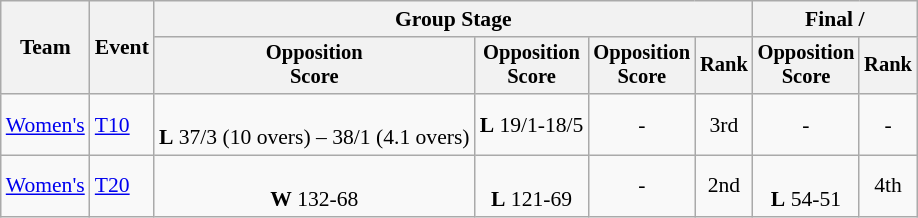<table class="wikitable" style="font-size:90%">
<tr>
<th rowspan="2">Team</th>
<th rowspan="2">Event</th>
<th colspan="4">Group Stage</th>
<th colspan="2">Final / </th>
</tr>
<tr style="font-size:95%">
<th>Opposition<br>Score</th>
<th>Opposition<br>Score</th>
<th>Opposition<br>Score</th>
<th>Rank</th>
<th>Opposition<br>Score</th>
<th>Rank</th>
</tr>
<tr align="center">
<td align="left"><a href='#'>Women's</a></td>
<td align="left"><a href='#'>T10</a></td>
<td><br><strong>L</strong> 37/3 (10 overs) – 38/1 (4.1 overs)</td>
<td> <strong>L</strong> 19/1-18/5</td>
<td>-</td>
<td>3rd</td>
<td>-</td>
<td>-</td>
</tr>
<tr align="center">
<td align="left"><a href='#'>Women's</a></td>
<td align="left"><a href='#'>T20</a></td>
<td><br> <strong>W</strong> 132-68</td>
<td><br> <strong>L</strong> 121-69</td>
<td>-</td>
<td>2nd</td>
<td><br> <strong>L</strong> 54-51</td>
<td>4th</td>
</tr>
</table>
